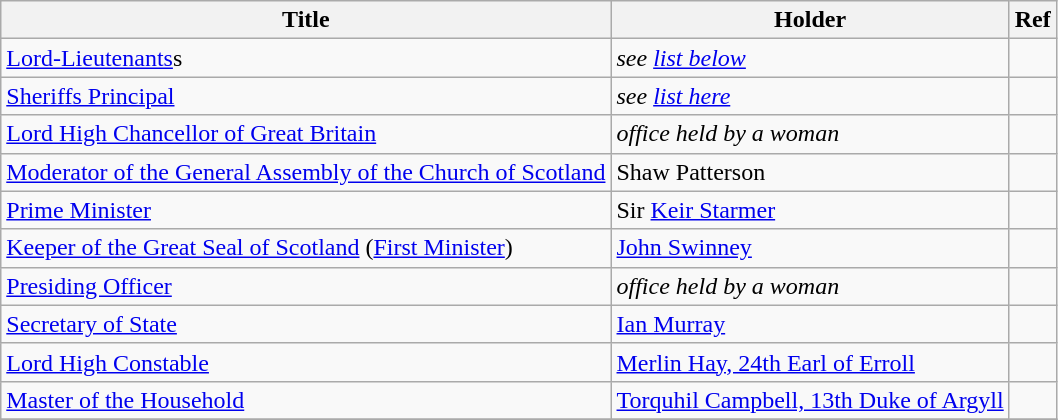<table class="wikitable">
<tr>
<th>Title</th>
<th>Holder</th>
<th>Ref</th>
</tr>
<tr>
<td><a href='#'>Lord-Lieutenants</a>s</td>
<td><em>see <a href='#'>list below</a></em></td>
<td></td>
</tr>
<tr>
<td><a href='#'>Sheriffs Principal</a></td>
<td><em>see <a href='#'>list here</a></em></td>
<td></td>
</tr>
<tr>
<td><a href='#'>Lord High Chancellor of Great Britain</a></td>
<td><em>office held by a woman</em></td>
<td></td>
</tr>
<tr>
<td><a href='#'>Moderator of the General Assembly of the Church of Scotland</a></td>
<td>Shaw Patterson</td>
<td></td>
</tr>
<tr>
<td><a href='#'>Prime Minister</a></td>
<td>Sir <a href='#'>Keir Starmer</a></td>
<td></td>
</tr>
<tr>
<td><a href='#'>Keeper of the Great Seal of Scotland</a> (<a href='#'>First Minister</a>)</td>
<td><a href='#'>John Swinney</a></td>
<td></td>
</tr>
<tr>
<td><a href='#'>Presiding Officer</a></td>
<td><em>office held by a woman</em></td>
<td></td>
</tr>
<tr>
<td><a href='#'>Secretary of State</a></td>
<td><a href='#'>Ian Murray</a></td>
<td></td>
</tr>
<tr>
<td><a href='#'>Lord High Constable</a></td>
<td><a href='#'>Merlin Hay, 24th Earl of Erroll</a></td>
<td></td>
</tr>
<tr>
<td><a href='#'>Master of the Household</a></td>
<td><a href='#'>Torquhil Campbell, 13th Duke of Argyll</a></td>
<td></td>
</tr>
<tr>
</tr>
</table>
